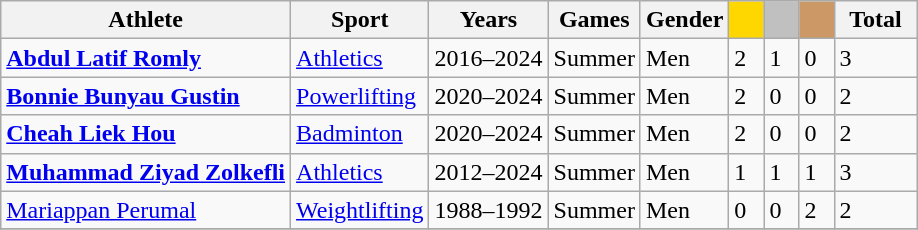<table class="wikitable sortable">
<tr>
<th>Athlete</th>
<th>Sport</th>
<th>Years</th>
<th>Games</th>
<th>Gender</th>
<th style="background-color:gold; width:1.0em; font-weight:bold;"></th>
<th style="background-color:silver; width:1.0em; font-weight:bold;"></th>
<th style="background-color:#cc9966; width:1.0em; font-weight:bold;"></th>
<th style="width:3.0em;">Total</th>
</tr>
<tr>
<td><strong><a href='#'>Abdul Latif Romly</a></strong></td>
<td> <a href='#'>Athletics</a></td>
<td>2016–2024</td>
<td>Summer</td>
<td>Men</td>
<td>2</td>
<td>1</td>
<td>0</td>
<td>3</td>
</tr>
<tr>
<td><strong><a href='#'>Bonnie Bunyau Gustin</a></strong></td>
<td> <a href='#'>Powerlifting</a></td>
<td>2020–2024</td>
<td>Summer</td>
<td>Men</td>
<td>2</td>
<td>0</td>
<td>0</td>
<td>2</td>
</tr>
<tr>
<td><strong><a href='#'>Cheah Liek Hou</a></strong></td>
<td> <a href='#'>Badminton</a></td>
<td>2020–2024</td>
<td>Summer</td>
<td>Men</td>
<td>2</td>
<td>0</td>
<td>0</td>
<td>2</td>
</tr>
<tr>
<td><strong><a href='#'>Muhammad Ziyad Zolkefli</a></strong></td>
<td> <a href='#'>Athletics</a></td>
<td>2012–2024</td>
<td>Summer</td>
<td>Men</td>
<td>1</td>
<td>1</td>
<td>1</td>
<td>3</td>
</tr>
<tr>
<td><a href='#'>Mariappan Perumal</a></td>
<td>  <a href='#'>Weightlifting</a></td>
<td>1988–1992</td>
<td>Summer</td>
<td>Men</td>
<td>0</td>
<td>0</td>
<td>2</td>
<td>2</td>
</tr>
<tr>
</tr>
</table>
